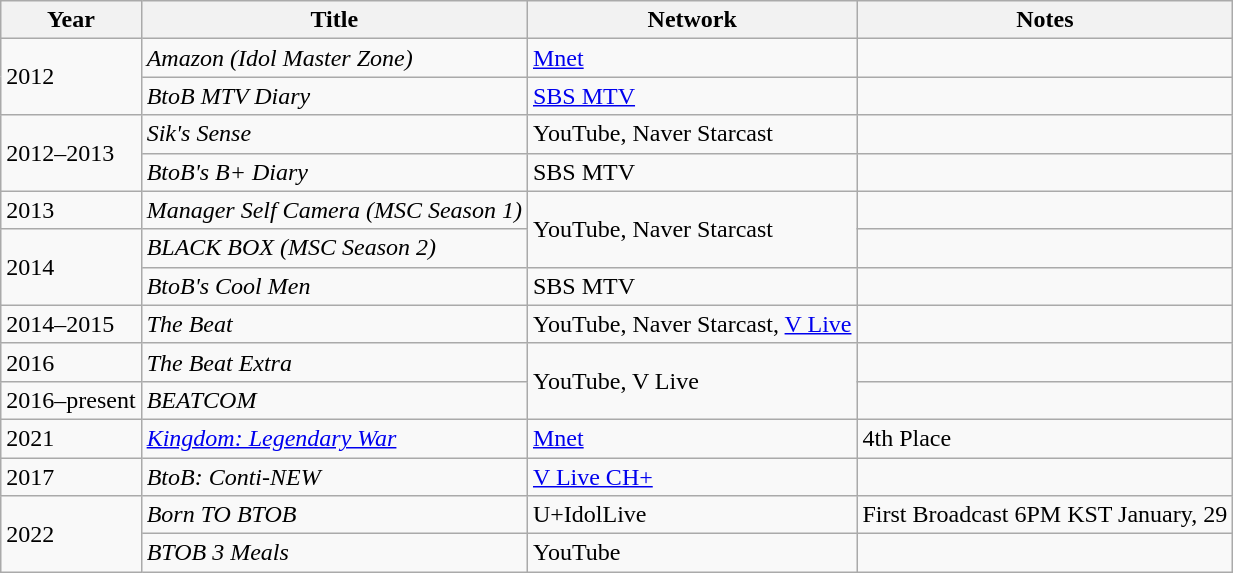<table class="wikitable sortable plainrowheaders">
<tr>
<th>Year</th>
<th>Title</th>
<th>Network</th>
<th>Notes</th>
</tr>
<tr>
<td rowspan="2">2012</td>
<td><em>Amazon (Idol Master Zone)</em></td>
<td><a href='#'>Mnet</a></td>
<td></td>
</tr>
<tr>
<td><em>BtoB MTV Diary</em></td>
<td><a href='#'>SBS MTV</a></td>
<td></td>
</tr>
<tr>
<td rowspan="2">2012–2013</td>
<td><em>Sik's Sense</em></td>
<td>YouTube, Naver Starcast</td>
<td></td>
</tr>
<tr>
<td><em>BtoB's B+ Diary</em></td>
<td>SBS MTV</td>
<td></td>
</tr>
<tr>
<td>2013</td>
<td><em>Manager Self Camera (MSC Season 1)</em></td>
<td rowspan="2">YouTube, Naver Starcast</td>
<td></td>
</tr>
<tr>
<td rowspan="2">2014</td>
<td><em>BLACK BOX (MSC Season 2)</em></td>
<td></td>
</tr>
<tr>
<td><em>BtoB's Cool Men</em></td>
<td>SBS MTV</td>
<td></td>
</tr>
<tr>
<td>2014–2015</td>
<td><em>The Beat</em></td>
<td>YouTube, Naver Starcast, <a href='#'>V Live</a></td>
<td></td>
</tr>
<tr>
<td>2016</td>
<td><em>The Beat Extra</em></td>
<td rowspan="2">YouTube, V Live</td>
<td></td>
</tr>
<tr>
<td>2016–present</td>
<td><em>BEATCOM</em></td>
<td></td>
</tr>
<tr>
<td>2021</td>
<td><em><a href='#'>Kingdom: Legendary War</a></em></td>
<td><a href='#'>Mnet</a></td>
<td>4th Place</td>
</tr>
<tr>
<td>2017</td>
<td><em>BtoB: Conti-NEW</em></td>
<td><a href='#'>V Live CH+</a></td>
<td></td>
</tr>
<tr>
<td rowspan="2">2022</td>
<td><em>Born TO BTOB</em></td>
<td>U+IdolLive</td>
<td>First Broadcast 6PM KST January, 29</td>
</tr>
<tr>
<td><em>BTOB 3 Meals</em></td>
<td>YouTube</td>
<td></td>
</tr>
</table>
